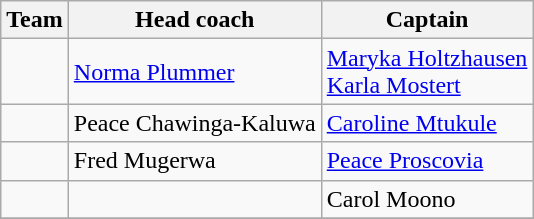<table class="wikitable collapsible">
<tr>
<th>Team</th>
<th>Head coach</th>
<th>Captain</th>
</tr>
<tr>
<td></td>
<td><a href='#'>Norma Plummer</a></td>
<td><a href='#'>Maryka Holtzhausen</a><br><a href='#'>Karla Mostert</a></td>
</tr>
<tr>
<td></td>
<td>Peace Chawinga-Kaluwa</td>
<td><a href='#'>Caroline Mtukule</a></td>
</tr>
<tr>
<td></td>
<td>Fred Mugerwa</td>
<td><a href='#'>Peace Proscovia</a></td>
</tr>
<tr>
<td></td>
<td></td>
<td>Carol Moono</td>
</tr>
<tr>
</tr>
</table>
